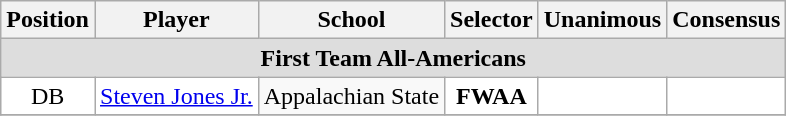<table class="wikitable" border="0">
<tr>
<th>Position</th>
<th>Player</th>
<th>School</th>
<th>Selector</th>
<th>Unanimous</th>
<th>Consensus</th>
</tr>
<tr>
<td colspan="6" style="text-align:center; background:#ddd;"><strong>First Team All-Americans</strong></td>
</tr>
<tr style="text-align:center;">
<td style="background:white">DB</td>
<td style="background:white"><a href='#'>Steven Jones Jr.</a></td>
<td style=>Appalachian State</td>
<td style="background:white"><strong>FWAA</strong></td>
<td style="background:white"></td>
<td style="background:white"></td>
</tr>
<tr>
</tr>
</table>
